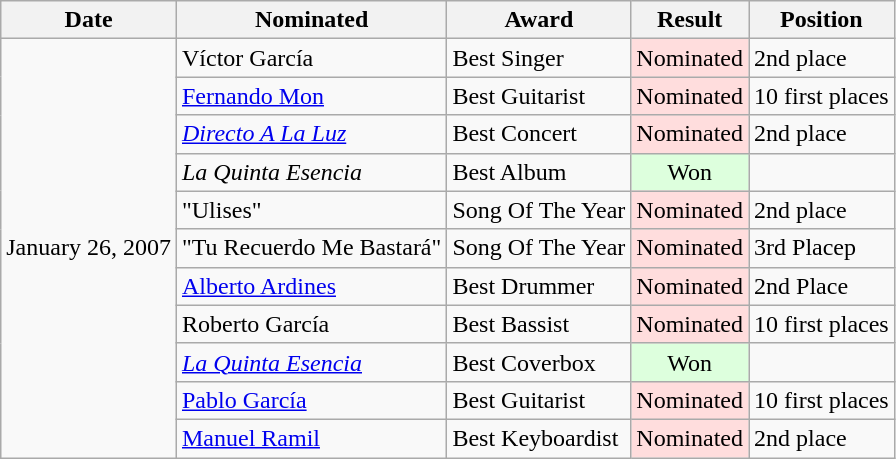<table class="wikitable">
<tr>
<th>Date</th>
<th>Nominated</th>
<th>Award</th>
<th>Result</th>
<th>Position</th>
</tr>
<tr>
<td rowspan="13">January 26, 2007</td>
<td>Víctor García</td>
<td>Best Singer</td>
<td align="center" style="background: #ffdddd">Nominated</td>
<td>2nd place</td>
</tr>
<tr>
<td><a href='#'>Fernando Mon</a></td>
<td>Best Guitarist</td>
<td align="center" style="background: #ffdddd">Nominated</td>
<td>10 first places</td>
</tr>
<tr>
<td><em><a href='#'>Directo A La Luz</a></em></td>
<td>Best Concert</td>
<td align="center" style="background: #ffdddd">Nominated</td>
<td>2nd place</td>
</tr>
<tr>
<td><em>La Quinta Esencia</em></td>
<td>Best Album</td>
<td align="center" style="background: #ddffdd">Won</td>
</tr>
<tr>
<td>"Ulises"</td>
<td>Song Of The Year</td>
<td align="center" style="background: #ffdddd">Nominated</td>
<td>2nd place</td>
</tr>
<tr>
<td>"Tu Recuerdo Me Bastará"</td>
<td>Song Of The Year</td>
<td align="center" style="background: #ffdddd">Nominated</td>
<td>3rd Placep</td>
</tr>
<tr>
<td><a href='#'>Alberto Ardines</a></td>
<td>Best Drummer</td>
<td align="center" style="background: #ffdddd">Nominated</td>
<td>2nd Place</td>
</tr>
<tr>
<td>Roberto García</td>
<td>Best Bassist</td>
<td align="center" style="background: #ffdddd">Nominated</td>
<td>10 first places</td>
</tr>
<tr>
<td><em><a href='#'>La Quinta Esencia</a></em></td>
<td>Best Coverbox</td>
<td align="center" style="background: #ddffdd">Won</td>
</tr>
<tr>
<td><a href='#'>Pablo García</a></td>
<td>Best Guitarist</td>
<td align="center" style="background: #ffdddd">Nominated</td>
<td>10 first places</td>
</tr>
<tr>
<td><a href='#'>Manuel Ramil</a></td>
<td>Best Keyboardist</td>
<td align="center" style="background: #ffdddd">Nominated</td>
<td>2nd place</td>
</tr>
</table>
